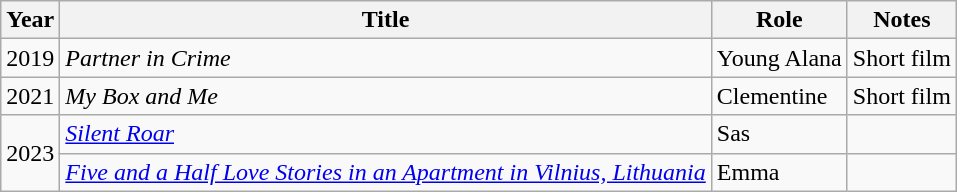<table class="wikitable sortable">
<tr>
<th>Year</th>
<th>Title</th>
<th>Role</th>
<th class="unsortable">Notes</th>
</tr>
<tr>
<td>2019</td>
<td><em>Partner in Crime</em></td>
<td>Young Alana</td>
<td>Short film</td>
</tr>
<tr>
<td>2021</td>
<td><em>My Box and Me</em></td>
<td>Clementine</td>
<td>Short film</td>
</tr>
<tr>
<td rowspan="2">2023</td>
<td><em><a href='#'>Silent Roar</a></em></td>
<td>Sas</td>
<td></td>
</tr>
<tr>
<td><em><a href='#'>Five and a Half Love Stories in an Apartment in Vilnius, Lithuania</a></em></td>
<td>Emma</td>
<td></td>
</tr>
</table>
